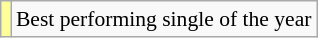<table class="wikitable plainrowheaders" style="font-size:90%;">
<tr>
<td bgcolor=#FFFF99 align=center></td>
<td>Best performing single of the year</td>
</tr>
</table>
